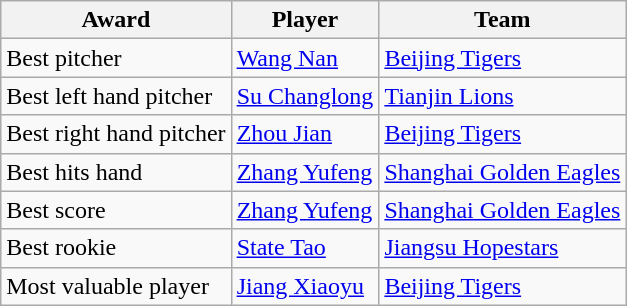<table class="wikitable">
<tr>
<th>Award</th>
<th>Player</th>
<th>Team</th>
</tr>
<tr>
<td>Best pitcher</td>
<td><a href='#'>Wang Nan</a></td>
<td><a href='#'>Beijing Tigers</a></td>
</tr>
<tr>
<td>Best left hand pitcher</td>
<td><a href='#'>Su Changlong</a></td>
<td><a href='#'>Tianjin Lions</a></td>
</tr>
<tr>
<td>Best right hand pitcher</td>
<td><a href='#'>Zhou Jian</a></td>
<td><a href='#'>Beijing Tigers</a></td>
</tr>
<tr>
<td>Best hits hand</td>
<td><a href='#'>Zhang Yufeng</a></td>
<td><a href='#'>Shanghai Golden Eagles</a></td>
</tr>
<tr>
<td>Best score</td>
<td><a href='#'>Zhang Yufeng</a></td>
<td><a href='#'>Shanghai Golden Eagles</a></td>
</tr>
<tr>
<td>Best rookie</td>
<td><a href='#'>State Tao</a></td>
<td><a href='#'>Jiangsu Hopestars</a></td>
</tr>
<tr>
<td>Most valuable player</td>
<td><a href='#'>Jiang Xiaoyu</a></td>
<td><a href='#'>Beijing Tigers</a></td>
</tr>
</table>
